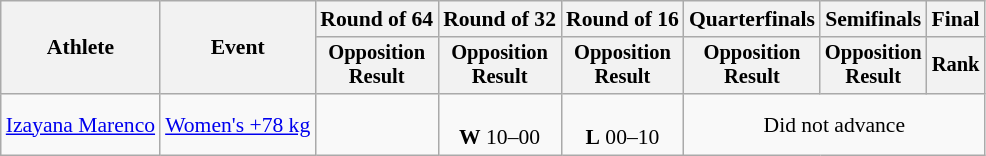<table class="wikitable" style="font-size:90%">
<tr>
<th rowspan="2">Athlete</th>
<th rowspan="2">Event</th>
<th>Round of 64</th>
<th>Round of 32</th>
<th>Round of 16</th>
<th>Quarterfinals</th>
<th>Semifinals</th>
<th colspan=2>Final</th>
</tr>
<tr style="font-size:95%">
<th>Opposition<br>Result</th>
<th>Opposition<br>Result</th>
<th>Opposition<br>Result</th>
<th>Opposition<br>Result</th>
<th>Opposition<br>Result</th>
<th>Rank</th>
</tr>
<tr align=center>
<td align=left><a href='#'>Izayana Marenco</a></td>
<td align=left><a href='#'>Women's +78 kg</a></td>
<td></td>
<td><br><strong>W</strong> 10–00</td>
<td><br><strong>L</strong> 00–10</td>
<td colspan="3">Did not advance</td>
</tr>
</table>
